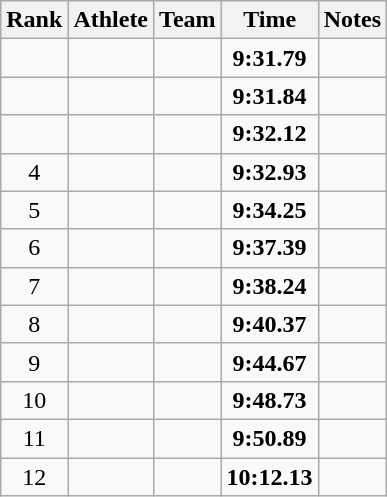<table class="wikitable sortable" style="text-align:center">
<tr>
<th>Rank</th>
<th>Athlete</th>
<th>Team</th>
<th>Time</th>
<th>Notes</th>
</tr>
<tr>
<td></td>
<td align=left></td>
<td></td>
<td><strong>9:31.79</strong></td>
<td></td>
</tr>
<tr>
<td></td>
<td align=left></td>
<td></td>
<td><strong>9:31.84</strong></td>
<td></td>
</tr>
<tr>
<td></td>
<td align=left></td>
<td></td>
<td><strong>9:32.12</strong></td>
<td></td>
</tr>
<tr>
<td>4</td>
<td align=left></td>
<td></td>
<td><strong>9:32.93</strong></td>
<td></td>
</tr>
<tr>
<td>5</td>
<td align=left></td>
<td></td>
<td><strong>9:34.25</strong></td>
<td></td>
</tr>
<tr>
<td>6</td>
<td align=left></td>
<td></td>
<td><strong>9:37.39</strong></td>
<td></td>
</tr>
<tr>
<td>7</td>
<td align=left></td>
<td></td>
<td><strong>9:38.24</strong></td>
<td></td>
</tr>
<tr>
<td>8</td>
<td align=left></td>
<td></td>
<td><strong>9:40.37</strong></td>
<td></td>
</tr>
<tr>
<td>9</td>
<td align=left></td>
<td></td>
<td><strong>9:44.67</strong></td>
<td></td>
</tr>
<tr>
<td>10</td>
<td align=left></td>
<td></td>
<td><strong>9:48.73</strong></td>
<td></td>
</tr>
<tr>
<td>11</td>
<td align=left></td>
<td></td>
<td><strong>9:50.89</strong></td>
<td></td>
</tr>
<tr>
<td>12</td>
<td align=left></td>
<td></td>
<td><strong>10:12.13</strong></td>
<td></td>
</tr>
</table>
